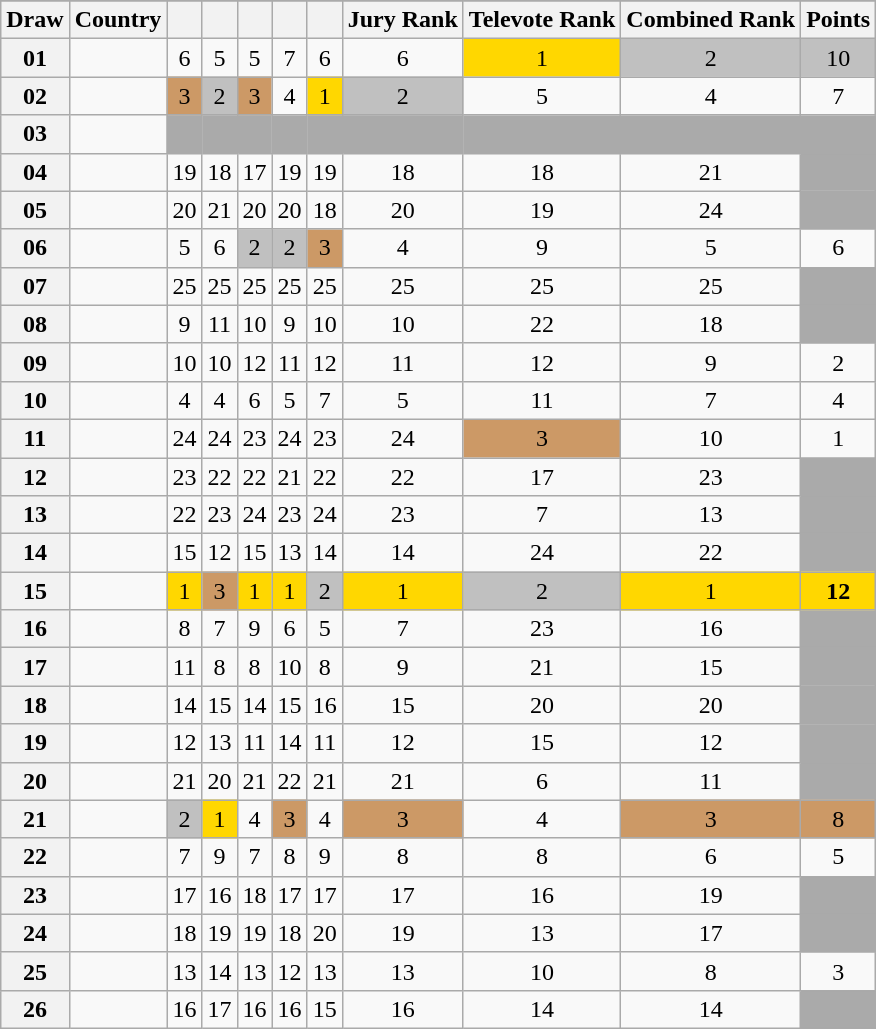<table class="sortable wikitable collapsible plainrowheaders" style="text-align:center;">
<tr>
</tr>
<tr>
<th scope="col">Draw</th>
<th scope="col">Country</th>
<th scope="col"><small></small></th>
<th scope="col"><small></small></th>
<th scope="col"><small></small></th>
<th scope="col"><small></small></th>
<th scope="col"><small></small></th>
<th scope="col">Jury Rank</th>
<th scope="col">Televote Rank</th>
<th scope="col">Combined Rank</th>
<th scope="col">Points</th>
</tr>
<tr>
<th scope="row" style="text-align:center;">01</th>
<td style="text-align:left;"></td>
<td>6</td>
<td>5</td>
<td>5</td>
<td>7</td>
<td>6</td>
<td>6</td>
<td style="background:gold;">1</td>
<td style="background:silver;">2</td>
<td style="background:silver;">10</td>
</tr>
<tr>
<th scope="row" style="text-align:center;">02</th>
<td style="text-align:left;"></td>
<td style="background:#CC9966;">3</td>
<td style="background:silver;">2</td>
<td style="background:#CC9966;">3</td>
<td>4</td>
<td style="background:gold;">1</td>
<td style="background:silver;">2</td>
<td>5</td>
<td>4</td>
<td>7</td>
</tr>
<tr class="sortbottom">
<th scope="row" style="text-align:center;">03</th>
<td style="text-align:left;"></td>
<td style="background:#AAAAAA;"></td>
<td style="background:#AAAAAA;"></td>
<td style="background:#AAAAAA;"></td>
<td style="background:#AAAAAA;"></td>
<td style="background:#AAAAAA;"></td>
<td style="background:#AAAAAA;"></td>
<td style="background:#AAAAAA;"></td>
<td style="background:#AAAAAA;"></td>
<td style="background:#AAAAAA;"></td>
</tr>
<tr>
<th scope="row" style="text-align:center;">04</th>
<td style="text-align:left;"></td>
<td>19</td>
<td>18</td>
<td>17</td>
<td>19</td>
<td>19</td>
<td>18</td>
<td>18</td>
<td>21</td>
<td style="background:#AAAAAA;"></td>
</tr>
<tr>
<th scope="row" style="text-align:center;">05</th>
<td style="text-align:left;"></td>
<td>20</td>
<td>21</td>
<td>20</td>
<td>20</td>
<td>18</td>
<td>20</td>
<td>19</td>
<td>24</td>
<td style="background:#AAAAAA;"></td>
</tr>
<tr>
<th scope="row" style="text-align:center;">06</th>
<td style="text-align:left;"></td>
<td>5</td>
<td>6</td>
<td style="background:silver;">2</td>
<td style="background:silver;">2</td>
<td style="background:#CC9966;">3</td>
<td>4</td>
<td>9</td>
<td>5</td>
<td>6</td>
</tr>
<tr>
<th scope="row" style="text-align:center;">07</th>
<td style="text-align:left;"></td>
<td>25</td>
<td>25</td>
<td>25</td>
<td>25</td>
<td>25</td>
<td>25</td>
<td>25</td>
<td>25</td>
<td style="background:#AAAAAA;"></td>
</tr>
<tr>
<th scope="row" style="text-align:center;">08</th>
<td style="text-align:left;"></td>
<td>9</td>
<td>11</td>
<td>10</td>
<td>9</td>
<td>10</td>
<td>10</td>
<td>22</td>
<td>18</td>
<td style="background:#AAAAAA;"></td>
</tr>
<tr>
<th scope="row" style="text-align:center;">09</th>
<td style="text-align:left;"></td>
<td>10</td>
<td>10</td>
<td>12</td>
<td>11</td>
<td>12</td>
<td>11</td>
<td>12</td>
<td>9</td>
<td>2</td>
</tr>
<tr>
<th scope="row" style="text-align:center;">10</th>
<td style="text-align:left;"></td>
<td>4</td>
<td>4</td>
<td>6</td>
<td>5</td>
<td>7</td>
<td>5</td>
<td>11</td>
<td>7</td>
<td>4</td>
</tr>
<tr>
<th scope="row" style="text-align:center;">11</th>
<td style="text-align:left;"></td>
<td>24</td>
<td>24</td>
<td>23</td>
<td>24</td>
<td>23</td>
<td>24</td>
<td style="background:#CC9966;">3</td>
<td>10</td>
<td>1</td>
</tr>
<tr>
<th scope="row" style="text-align:center;">12</th>
<td style="text-align:left;"></td>
<td>23</td>
<td>22</td>
<td>22</td>
<td>21</td>
<td>22</td>
<td>22</td>
<td>17</td>
<td>23</td>
<td style="background:#AAAAAA;"></td>
</tr>
<tr>
<th scope="row" style="text-align:center;">13</th>
<td style="text-align:left;"></td>
<td>22</td>
<td>23</td>
<td>24</td>
<td>23</td>
<td>24</td>
<td>23</td>
<td>7</td>
<td>13</td>
<td style="background:#AAAAAA;"></td>
</tr>
<tr>
<th scope="row" style="text-align:center;">14</th>
<td style="text-align:left;"></td>
<td>15</td>
<td>12</td>
<td>15</td>
<td>13</td>
<td>14</td>
<td>14</td>
<td>24</td>
<td>22</td>
<td style="background:#AAAAAA;"></td>
</tr>
<tr>
<th scope="row" style="text-align:center;">15</th>
<td style="text-align:left;"></td>
<td style="background:gold;">1</td>
<td style="background:#CC9966;">3</td>
<td style="background:gold;">1</td>
<td style="background:gold;">1</td>
<td style="background:silver;">2</td>
<td style="background:gold;">1</td>
<td style="background:silver;">2</td>
<td style="background:gold;">1</td>
<td style="background:gold;"><strong>12</strong></td>
</tr>
<tr>
<th scope="row" style="text-align:center;">16</th>
<td style="text-align:left;"></td>
<td>8</td>
<td>7</td>
<td>9</td>
<td>6</td>
<td>5</td>
<td>7</td>
<td>23</td>
<td>16</td>
<td style="background:#AAAAAA;"></td>
</tr>
<tr>
<th scope="row" style="text-align:center;">17</th>
<td style="text-align:left;"></td>
<td>11</td>
<td>8</td>
<td>8</td>
<td>10</td>
<td>8</td>
<td>9</td>
<td>21</td>
<td>15</td>
<td style="background:#AAAAAA;"></td>
</tr>
<tr>
<th scope="row" style="text-align:center;">18</th>
<td style="text-align:left;"></td>
<td>14</td>
<td>15</td>
<td>14</td>
<td>15</td>
<td>16</td>
<td>15</td>
<td>20</td>
<td>20</td>
<td style="background:#AAAAAA;"></td>
</tr>
<tr>
<th scope="row" style="text-align:center;">19</th>
<td style="text-align:left;"></td>
<td>12</td>
<td>13</td>
<td>11</td>
<td>14</td>
<td>11</td>
<td>12</td>
<td>15</td>
<td>12</td>
<td style="background:#AAAAAA;"></td>
</tr>
<tr>
<th scope="row" style="text-align:center;">20</th>
<td style="text-align:left;"></td>
<td>21</td>
<td>20</td>
<td>21</td>
<td>22</td>
<td>21</td>
<td>21</td>
<td>6</td>
<td>11</td>
<td style="background:#AAAAAA;"></td>
</tr>
<tr>
<th scope="row" style="text-align:center;">21</th>
<td style="text-align:left;"></td>
<td style="background:silver;">2</td>
<td style="background:gold;">1</td>
<td>4</td>
<td style="background:#CC9966;">3</td>
<td>4</td>
<td style="background:#CC9966;">3</td>
<td>4</td>
<td style="background:#CC9966;">3</td>
<td style="background:#CC9966;">8</td>
</tr>
<tr>
<th scope="row" style="text-align:center;">22</th>
<td style="text-align:left;"></td>
<td>7</td>
<td>9</td>
<td>7</td>
<td>8</td>
<td>9</td>
<td>8</td>
<td>8</td>
<td>6</td>
<td>5</td>
</tr>
<tr>
<th scope="row" style="text-align:center;">23</th>
<td style="text-align:left;"></td>
<td>17</td>
<td>16</td>
<td>18</td>
<td>17</td>
<td>17</td>
<td>17</td>
<td>16</td>
<td>19</td>
<td style="background:#AAAAAA;"></td>
</tr>
<tr>
<th scope="row" style="text-align:center;">24</th>
<td style="text-align:left;"></td>
<td>18</td>
<td>19</td>
<td>19</td>
<td>18</td>
<td>20</td>
<td>19</td>
<td>13</td>
<td>17</td>
<td style="background:#AAAAAA;"></td>
</tr>
<tr>
<th scope="row" style="text-align:center;">25</th>
<td style="text-align:left;"></td>
<td>13</td>
<td>14</td>
<td>13</td>
<td>12</td>
<td>13</td>
<td>13</td>
<td>10</td>
<td>8</td>
<td>3</td>
</tr>
<tr>
<th scope="row" style="text-align:center;">26</th>
<td style="text-align:left;"></td>
<td>16</td>
<td>17</td>
<td>16</td>
<td>16</td>
<td>15</td>
<td>16</td>
<td>14</td>
<td>14</td>
<td style="background:#AAAAAA;"></td>
</tr>
</table>
